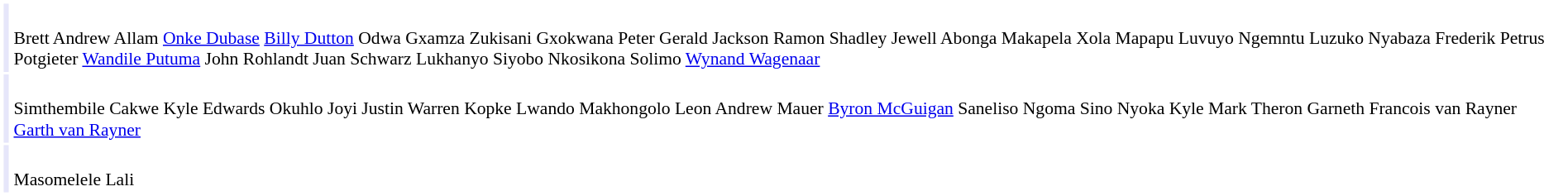<table cellpadding="2" style="border: 1px solid white; font-size:90%;">
<tr>
<td colspan="2" align="right" bgcolor="lavender"></td>
<td align="left"><br>Brett Andrew Allam
<a href='#'>Onke Dubase</a>
<a href='#'>Billy Dutton</a>
Odwa Gxamza
Zukisani Gxokwana
Peter Gerald Jackson
Ramon Shadley Jewell
Abonga Makapela
Xola Mapapu
Luvuyo Ngemntu
Luzuko Nyabaza
Frederik Petrus Potgieter
<a href='#'>Wandile Putuma</a>
John Rohlandt
Juan Schwarz
Lukhanyo Siyobo
Nkosikona Solimo
<a href='#'>Wynand Wagenaar</a></td>
</tr>
<tr>
<td colspan="2" align="right" bgcolor="lavender"></td>
<td align="left"><br>Simthembile Cakwe
Kyle Edwards
Okuhlo Joyi
Justin Warren Kopke
Lwando Makhongolo
Leon Andrew Mauer
<a href='#'>Byron McGuigan</a>
Saneliso Ngoma
Sino Nyoka
Kyle Mark Theron
Garneth Francois van Rayner
<a href='#'>Garth van Rayner</a></td>
</tr>
<tr>
<td colspan="2" align="right" bgcolor="lavender"></td>
<td align="left"><br>Masomelele Lali</td>
</tr>
</table>
